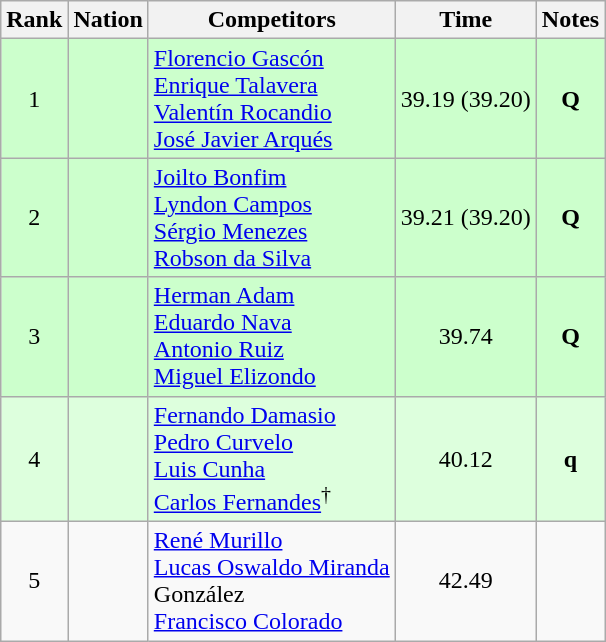<table class="wikitable sortable" style="text-align:center">
<tr>
<th>Rank</th>
<th>Nation</th>
<th>Competitors</th>
<th>Time</th>
<th>Notes</th>
</tr>
<tr bgcolor=ccffcc>
<td align=center>1</td>
<td align=left></td>
<td align=left><a href='#'>Florencio Gascón</a><br><a href='#'>Enrique Talavera</a><br><a href='#'>Valentín Rocandio</a><br><a href='#'>José Javier Arqués</a></td>
<td>39.19 (39.20)</td>
<td><strong>Q</strong></td>
</tr>
<tr bgcolor=ccffcc>
<td align=center>2</td>
<td align=left></td>
<td align=left><a href='#'>Joilto Bonfim</a><br><a href='#'>Lyndon Campos</a><br><a href='#'>Sérgio Menezes</a><br><a href='#'>Robson da Silva</a></td>
<td>39.21 (39.20)</td>
<td><strong>Q</strong></td>
</tr>
<tr bgcolor=ccffcc>
<td align=center>3</td>
<td align=left></td>
<td align=left><a href='#'>Herman Adam</a><br><a href='#'>Eduardo Nava</a><br><a href='#'>Antonio Ruiz</a><br><a href='#'>Miguel Elizondo</a></td>
<td>39.74</td>
<td><strong>Q</strong></td>
</tr>
<tr bgcolor=ddffdd>
<td align=center>4</td>
<td align=left></td>
<td align=left><a href='#'>Fernando Damasio</a><br><a href='#'>Pedro Curvelo</a><br><a href='#'>Luis Cunha</a><br><a href='#'>Carlos Fernandes</a><sup>†</sup></td>
<td>40.12</td>
<td><strong>q</strong></td>
</tr>
<tr>
<td align=center>5</td>
<td align=left></td>
<td align=left><a href='#'>René Murillo</a><br><a href='#'>Lucas Oswaldo Miranda</a><br>González<br><a href='#'>Francisco Colorado</a></td>
<td>42.49</td>
<td></td>
</tr>
</table>
